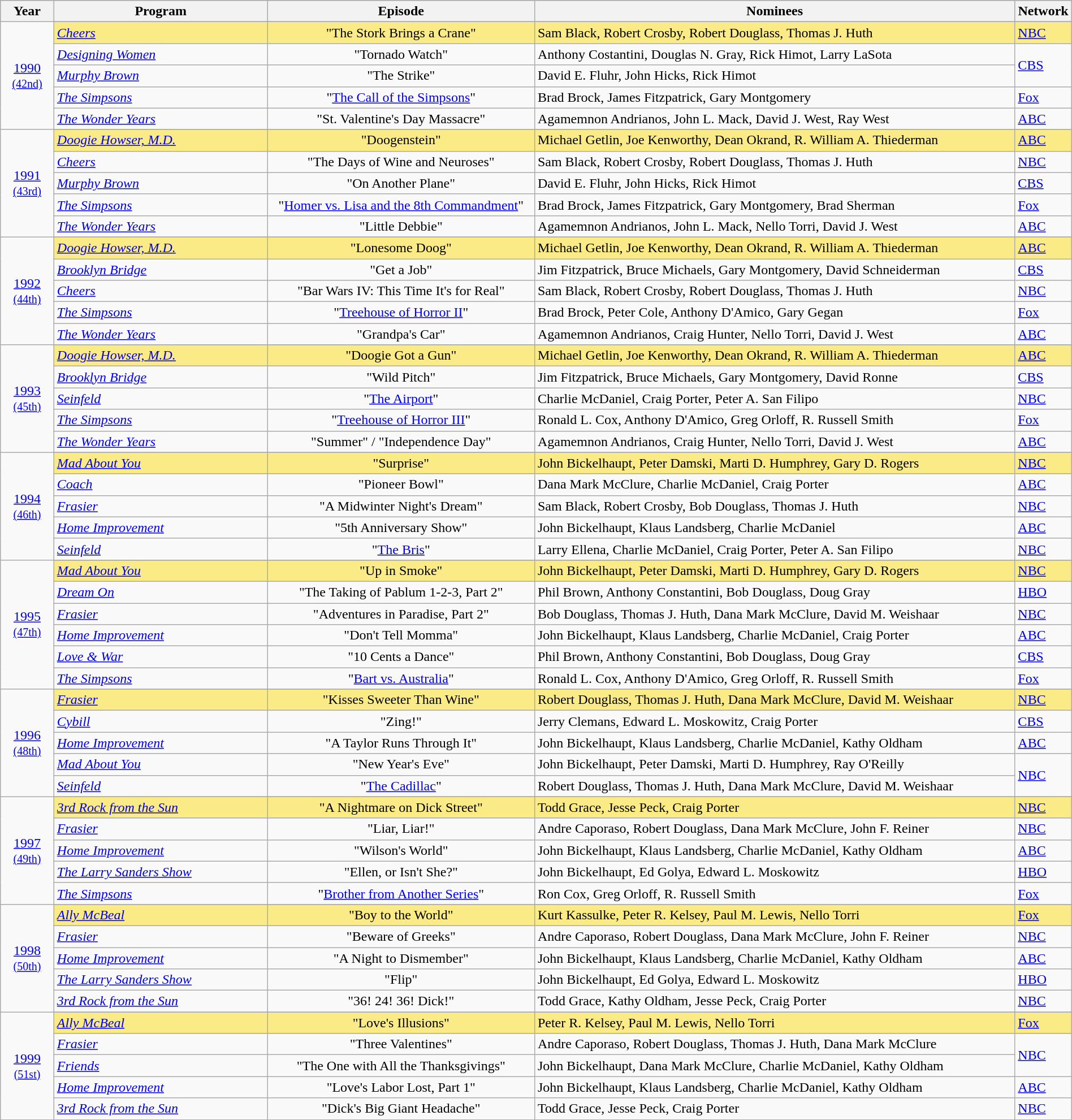<table class="wikitable" style="width:100%">
<tr bgcolor="#bebebe">
<th width="5%">Year</th>
<th width="20%">Program</th>
<th width="25%">Episode</th>
<th width="45%">Nominees</th>
<th width="5%">Network</th>
</tr>
<tr>
<td rowspan=6 style="text-align:center"><a href='#'>1990</a><br><small><a href='#'>(42nd)</a></small><br></td>
</tr>
<tr style="background:#FAEB86">
<td><em><a href='#'>Cheers</a></em></td>
<td align=center>"The Stork Brings a Crane"</td>
<td>Sam Black, Robert Crosby, Robert Douglass, Thomas J. Huth</td>
<td><a href='#'>NBC</a></td>
</tr>
<tr>
<td><em><a href='#'>Designing Women</a></em></td>
<td align=center>"Tornado Watch"</td>
<td>Anthony Costantini, Douglas N. Gray, Rick Himot, Larry LaSota</td>
<td rowspan=2><a href='#'>CBS</a></td>
</tr>
<tr>
<td><em><a href='#'>Murphy Brown</a></em></td>
<td align=center>"The Strike"</td>
<td>David E. Fluhr, John Hicks, Rick Himot</td>
</tr>
<tr>
<td><em><a href='#'>The Simpsons</a></em></td>
<td align=center>"<a href='#'>The Call of the Simpsons</a>"</td>
<td>Brad Brock, James Fitzpatrick, Gary Montgomery</td>
<td><a href='#'>Fox</a></td>
</tr>
<tr>
<td><em><a href='#'>The Wonder Years</a></em></td>
<td align=center>"St. Valentine's Day Massacre"</td>
<td>Agamemnon Andrianos, John L. Mack, David J. West, Ray West</td>
<td><a href='#'>ABC</a></td>
</tr>
<tr>
<td rowspan=6 style="text-align:center"><a href='#'>1991</a><br><small><a href='#'>(43rd)</a></small><br></td>
</tr>
<tr style="background:#FAEB86">
<td><em><a href='#'>Doogie Howser, M.D.</a></em></td>
<td align=center>"Doogenstein"</td>
<td>Michael Getlin, Joe Kenworthy, Dean Okrand, R. William A. Thiederman</td>
<td><a href='#'>ABC</a></td>
</tr>
<tr>
<td><em><a href='#'>Cheers</a></em></td>
<td align=center>"The Days of Wine and Neuroses"</td>
<td>Sam Black, Robert Crosby, Robert Douglass, Thomas J. Huth</td>
<td><a href='#'>NBC</a></td>
</tr>
<tr>
<td><em><a href='#'>Murphy Brown</a></em></td>
<td align=center>"On Another Plane"</td>
<td>David E. Fluhr, John Hicks, Rick Himot</td>
<td><a href='#'>CBS</a></td>
</tr>
<tr>
<td><em><a href='#'>The Simpsons</a></em></td>
<td align=center>"<a href='#'>Homer vs. Lisa and the 8th Commandment</a>"</td>
<td>Brad Brock, James Fitzpatrick, Gary Montgomery, Brad Sherman</td>
<td><a href='#'>Fox</a></td>
</tr>
<tr>
<td><em><a href='#'>The Wonder Years</a></em></td>
<td align=center>"Little Debbie"</td>
<td>Agamemnon Andrianos, John L. Mack, Nello Torri, David J. West</td>
<td><a href='#'>ABC</a></td>
</tr>
<tr>
<td rowspan=6 style="text-align:center"><a href='#'>1992</a><br><small><a href='#'>(44th)</a></small><br></td>
</tr>
<tr style="background:#FAEB86">
<td><em><a href='#'>Doogie Howser, M.D.</a></em></td>
<td align=center>"Lonesome Doog"</td>
<td>Michael Getlin, Joe Kenworthy, Dean Okrand, R. William A. Thiederman</td>
<td><a href='#'>ABC</a></td>
</tr>
<tr>
<td><em><a href='#'>Brooklyn Bridge</a></em></td>
<td align=center>"Get a Job"</td>
<td>Jim Fitzpatrick, Bruce Michaels, Gary Montgomery, David Schneiderman</td>
<td><a href='#'>CBS</a></td>
</tr>
<tr>
<td><em><a href='#'>Cheers</a></em></td>
<td align=center>"Bar Wars IV: This Time It's for Real"</td>
<td>Sam Black, Robert Crosby, Robert Douglass, Thomas J. Huth</td>
<td><a href='#'>NBC</a></td>
</tr>
<tr>
<td><em><a href='#'>The Simpsons</a></em></td>
<td align=center>"<a href='#'>Treehouse of Horror II</a>"</td>
<td>Brad Brock, Peter Cole, Anthony D'Amico, Gary Gegan</td>
<td><a href='#'>Fox</a></td>
</tr>
<tr>
<td><em><a href='#'>The Wonder Years</a></em></td>
<td align=center>"Grandpa's Car"</td>
<td>Agamemnon Andrianos, Craig Hunter, Nello Torri, David J. West</td>
<td><a href='#'>ABC</a></td>
</tr>
<tr>
<td rowspan=6 style="text-align:center"><a href='#'>1993</a><br><small><a href='#'>(45th)</a></small><br></td>
</tr>
<tr style="background:#FAEB86">
<td><em><a href='#'>Doogie Howser, M.D.</a></em></td>
<td align=center>"Doogie Got a Gun"</td>
<td>Michael Getlin, Joe Kenworthy, Dean Okrand, R. William A. Thiederman</td>
<td><a href='#'>ABC</a></td>
</tr>
<tr>
<td><em><a href='#'>Brooklyn Bridge</a></em></td>
<td align=center>"Wild Pitch"</td>
<td>Jim Fitzpatrick, Bruce Michaels, Gary Montgomery, David Ronne</td>
<td><a href='#'>CBS</a></td>
</tr>
<tr>
<td><em><a href='#'>Seinfeld</a></em></td>
<td align=center>"<a href='#'>The Airport</a>"</td>
<td>Charlie McDaniel, Craig Porter, Peter A. San Filipo</td>
<td><a href='#'>NBC</a></td>
</tr>
<tr>
<td><em><a href='#'>The Simpsons</a></em></td>
<td align=center>"<a href='#'>Treehouse of Horror III</a>"</td>
<td>Ronald L. Cox, Anthony D'Amico, Greg Orloff, R. Russell Smith</td>
<td><a href='#'>Fox</a></td>
</tr>
<tr>
<td><em><a href='#'>The Wonder Years</a></em></td>
<td align=center>"Summer" / "Independence Day"</td>
<td>Agamemnon Andrianos, Craig Hunter, Nello Torri, David J. West</td>
<td><a href='#'>ABC</a></td>
</tr>
<tr>
<td rowspan=6 style="text-align:center"><a href='#'>1994</a><br><small><a href='#'>(46th)</a></small><br></td>
</tr>
<tr style="background:#FAEB86">
<td><em><a href='#'>Mad About You</a></em></td>
<td align=center>"Surprise"</td>
<td>John Bickelhaupt, Peter Damski, Marti D. Humphrey, Gary D. Rogers</td>
<td><a href='#'>NBC</a></td>
</tr>
<tr>
<td><em><a href='#'>Coach</a></em></td>
<td align=center>"Pioneer Bowl"</td>
<td>Dana Mark McClure, Charlie McDaniel, Craig Porter</td>
<td><a href='#'>ABC</a></td>
</tr>
<tr>
<td><em><a href='#'>Frasier</a></em></td>
<td align=center>"A Midwinter Night's Dream"</td>
<td>Sam Black, Robert Crosby, Bob Douglass, Thomas J. Huth</td>
<td><a href='#'>NBC</a></td>
</tr>
<tr>
<td><em><a href='#'>Home Improvement</a></em></td>
<td align=center>"5th Anniversary Show"</td>
<td>John Bickelhaupt, Klaus Landsberg, Charlie McDaniel</td>
<td><a href='#'>ABC</a></td>
</tr>
<tr>
<td><em><a href='#'>Seinfeld</a></em></td>
<td align=center>"<a href='#'>The Bris</a>"</td>
<td>Larry Ellena, Charlie McDaniel, Craig Porter, Peter A. San Filipo</td>
<td><a href='#'>NBC</a></td>
</tr>
<tr>
<td rowspan=7 style="text-align:center"><a href='#'>1995</a><br><small><a href='#'>(47th)</a></small><br></td>
</tr>
<tr style="background:#FAEB86">
<td><em><a href='#'>Mad About You</a></em></td>
<td align=center>"Up in Smoke"</td>
<td>John Bickelhaupt, Peter Damski, Marti D. Humphrey, Gary D. Rogers</td>
<td><a href='#'>NBC</a></td>
</tr>
<tr>
<td><em><a href='#'>Dream On</a></em></td>
<td align=center>"The Taking of Pablum 1-2-3, Part 2"</td>
<td>Phil Brown, Anthony Constantini, Bob Douglass, Doug Gray</td>
<td><a href='#'>HBO</a></td>
</tr>
<tr>
<td><em><a href='#'>Frasier</a></em></td>
<td align=center>"Adventures in Paradise, Part 2"</td>
<td>Bob Douglass, Thomas J. Huth, Dana Mark McClure, David M. Weishaar</td>
<td><a href='#'>NBC</a></td>
</tr>
<tr>
<td><em><a href='#'>Home Improvement</a></em></td>
<td align=center>"Don't Tell Momma"</td>
<td>John Bickelhaupt, Klaus Landsberg, Charlie McDaniel, Craig Porter</td>
<td><a href='#'>ABC</a></td>
</tr>
<tr>
<td><em><a href='#'>Love & War</a></em></td>
<td align=center>"10 Cents a Dance"</td>
<td>Phil Brown, Anthony Constantini, Bob Douglass, Doug Gray</td>
<td><a href='#'>CBS</a></td>
</tr>
<tr>
<td><em><a href='#'>The Simpsons</a></em></td>
<td align=center>"<a href='#'>Bart vs. Australia</a>"</td>
<td>Ronald L. Cox, Anthony D'Amico, Greg Orloff, R. Russell Smith</td>
<td><a href='#'>Fox</a></td>
</tr>
<tr>
<td rowspan=6 style="text-align:center"><a href='#'>1996</a><br><small><a href='#'>(48th)</a></small><br></td>
</tr>
<tr style="background:#FAEB86">
<td><em><a href='#'>Frasier</a></em></td>
<td align=center>"Kisses Sweeter Than Wine"</td>
<td>Robert Douglass, Thomas J. Huth, Dana Mark McClure, David M. Weishaar</td>
<td><a href='#'>NBC</a></td>
</tr>
<tr>
<td><em><a href='#'>Cybill</a></em></td>
<td align=center>"Zing!"</td>
<td>Jerry Clemans, Edward L. Moskowitz, Craig Porter</td>
<td><a href='#'>CBS</a></td>
</tr>
<tr>
<td><em><a href='#'>Home Improvement</a></em></td>
<td align=center>"A Taylor Runs Through It"</td>
<td>John Bickelhaupt, Klaus Landsberg, Charlie McDaniel, Kathy Oldham</td>
<td><a href='#'>ABC</a></td>
</tr>
<tr>
<td><em><a href='#'>Mad About You</a></em></td>
<td align=center>"New Year's Eve"</td>
<td>John Bickelhaupt, Peter Damski, Marti D. Humphrey, Ray O'Reilly</td>
<td rowspan=2><a href='#'>NBC</a></td>
</tr>
<tr>
<td><em><a href='#'>Seinfeld</a></em></td>
<td align=center>"<a href='#'>The Cadillac</a>"</td>
<td>Robert Douglass, Thomas J. Huth, Dana Mark McClure, David M. Weishaar</td>
</tr>
<tr>
<td rowspan=6 style="text-align:center"><a href='#'>1997</a><br><small><a href='#'>(49th)</a></small><br></td>
</tr>
<tr style="background:#FAEB86">
<td><em><a href='#'>3rd Rock from the Sun</a></em></td>
<td align=center>"A Nightmare on Dick Street"</td>
<td>Todd Grace, Jesse Peck, Craig Porter</td>
<td><a href='#'>NBC</a></td>
</tr>
<tr>
<td><em><a href='#'>Frasier</a></em></td>
<td align=center>"Liar, Liar!"</td>
<td>Andre Caporaso, Robert Douglass, Dana Mark McClure, John F. Reiner</td>
<td><a href='#'>NBC</a></td>
</tr>
<tr>
<td><em><a href='#'>Home Improvement</a></em></td>
<td align=center>"Wilson's World"</td>
<td>John Bickelhaupt, Klaus Landsberg, Charlie McDaniel, Kathy Oldham</td>
<td><a href='#'>ABC</a></td>
</tr>
<tr>
<td><em><a href='#'>The Larry Sanders Show</a></em></td>
<td align=center>"Ellen, or Isn't She?"</td>
<td>John Bickelhaupt, Ed Golya, Edward L. Moskowitz</td>
<td><a href='#'>HBO</a></td>
</tr>
<tr>
<td><em><a href='#'>The Simpsons</a></em></td>
<td align=center>"<a href='#'>Brother from Another Series</a>"</td>
<td>Ron Cox, Greg Orloff, R. Russell Smith</td>
<td><a href='#'>Fox</a></td>
</tr>
<tr>
<td rowspan=6 style="text-align:center"><a href='#'>1998</a><br><small><a href='#'>(50th)</a></small><br></td>
</tr>
<tr style="background:#FAEB86">
<td><em><a href='#'>Ally McBeal</a></em></td>
<td align=center>"Boy to the World"</td>
<td>Kurt Kassulke, Peter R. Kelsey, Paul M. Lewis, Nello Torri</td>
<td><a href='#'>Fox</a></td>
</tr>
<tr>
<td><em><a href='#'>Frasier</a></em></td>
<td align=center>"Beware of Greeks"</td>
<td>Andre Caporaso, Robert Douglass, Dana Mark McClure, John F. Reiner</td>
<td><a href='#'>NBC</a></td>
</tr>
<tr>
<td><em><a href='#'>Home Improvement</a></em></td>
<td align=center>"A Night to Dismember"</td>
<td>John Bickelhaupt, Klaus Landsberg, Charlie McDaniel, Kathy Oldham</td>
<td><a href='#'>ABC</a></td>
</tr>
<tr>
<td><em><a href='#'>The Larry Sanders Show</a></em></td>
<td align=center>"Flip"</td>
<td>John Bickelhaupt, Ed Golya, Edward L. Moskowitz</td>
<td><a href='#'>HBO</a></td>
</tr>
<tr>
<td><em><a href='#'>3rd Rock from the Sun</a></em></td>
<td align=center>"36! 24! 36! Dick!"</td>
<td>Todd Grace, Kathy Oldham, Jesse Peck, Craig Porter</td>
<td><a href='#'>NBC</a></td>
</tr>
<tr>
<td rowspan=6 style="text-align:center"><a href='#'>1999</a><br><small><a href='#'>(51st)</a></small><br></td>
</tr>
<tr style="background:#FAEB86">
<td><em><a href='#'>Ally McBeal</a></em></td>
<td align=center>"Love's Illusions"</td>
<td>Peter R. Kelsey, Paul M. Lewis, Nello Torri</td>
<td><a href='#'>Fox</a></td>
</tr>
<tr>
<td><em><a href='#'>Frasier</a></em></td>
<td align=center>"Three Valentines"</td>
<td>Andre Caporaso, Robert Douglass, Thomas J. Huth, Dana Mark McClure</td>
<td rowspan=2><a href='#'>NBC</a></td>
</tr>
<tr>
<td><em><a href='#'>Friends</a></em></td>
<td align=center>"The One with All the Thanksgivings"</td>
<td>John Bickelhaupt, Dana Mark McClure, Charlie McDaniel, Kathy Oldham</td>
</tr>
<tr>
<td><em><a href='#'>Home Improvement</a></em></td>
<td align=center>"Love's Labor Lost, Part 1"</td>
<td>John Bickelhaupt, Klaus Landsberg, Charlie McDaniel, Kathy Oldham</td>
<td><a href='#'>ABC</a></td>
</tr>
<tr>
<td><em><a href='#'>3rd Rock from the Sun</a></em></td>
<td align=center>"Dick's Big Giant Headache"</td>
<td>Todd Grace, Jesse Peck, Craig Porter</td>
<td><a href='#'>NBC</a></td>
</tr>
<tr>
</tr>
</table>
